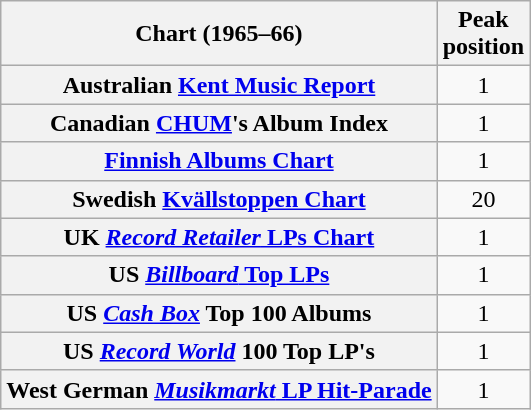<table class="wikitable plainrowheaders" style="text-align:center">
<tr>
<th scope="col">Chart (1965–66)</th>
<th scope="col">Peak <br>position</th>
</tr>
<tr>
<th scope="row" align="left">Australian <a href='#'>Kent Music Report</a></th>
<td style="text-align:center;">1</td>
</tr>
<tr>
<th scope="row" align="left">Canadian <a href='#'>CHUM</a>'s Album Index</th>
<td style="text-align:center;">1</td>
</tr>
<tr>
<th scope="row" align="left"><a href='#'>Finnish Albums Chart</a></th>
<td align="center">1</td>
</tr>
<tr>
<th scope="row" align="left">Swedish <a href='#'>Kvällstoppen Chart</a></th>
<td style="text-align:center;">20</td>
</tr>
<tr>
<th scope="row" align="left">UK <a href='#'><em>Record Retailer</em> LPs Chart</a></th>
<td style="text-align:center;">1</td>
</tr>
<tr>
<th scope="row" align="left">US <a href='#'><em>Billboard</em> Top LPs</a></th>
<td style="text-align:center;">1</td>
</tr>
<tr>
<th scope="row" align="left">US <em><a href='#'>Cash Box</a></em> Top 100 Albums</th>
<td style="text-align:center;">1</td>
</tr>
<tr>
<th scope="row" align="left">US <em><a href='#'>Record World</a></em> 100 Top LP's</th>
<td style="text-align:center;">1</td>
</tr>
<tr>
<th scope="row" align="left">West German <a href='#'><em>Musikmarkt</em> LP Hit-Parade</a></th>
<td style="text-align:center;">1</td>
</tr>
</table>
